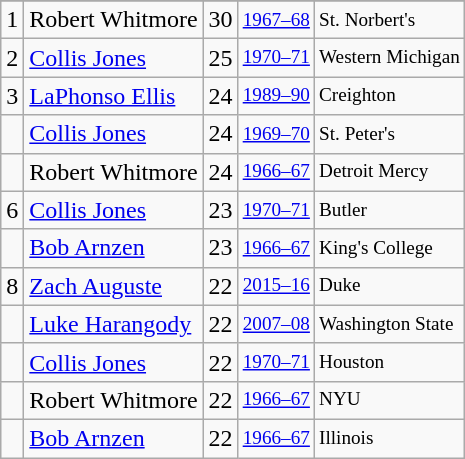<table class="wikitable">
<tr>
</tr>
<tr>
<td>1</td>
<td>Robert Whitmore</td>
<td>30</td>
<td style="font-size:80%;"><a href='#'>1967–68</a></td>
<td style="font-size:80%;">St. Norbert's</td>
</tr>
<tr>
<td>2</td>
<td><a href='#'>Collis Jones</a></td>
<td>25</td>
<td style="font-size:80%;"><a href='#'>1970–71</a></td>
<td style="font-size:80%;">Western Michigan</td>
</tr>
<tr>
<td>3</td>
<td><a href='#'>LaPhonso Ellis</a></td>
<td>24</td>
<td style="font-size:80%;"><a href='#'>1989–90</a></td>
<td style="font-size:80%;">Creighton</td>
</tr>
<tr>
<td></td>
<td><a href='#'>Collis Jones</a></td>
<td>24</td>
<td style="font-size:80%;"><a href='#'>1969–70</a></td>
<td style="font-size:80%;">St. Peter's</td>
</tr>
<tr>
<td></td>
<td>Robert Whitmore</td>
<td>24</td>
<td style="font-size:80%;"><a href='#'>1966–67</a></td>
<td style="font-size:80%;">Detroit Mercy</td>
</tr>
<tr>
<td>6</td>
<td><a href='#'>Collis Jones</a></td>
<td>23</td>
<td style="font-size:80%;"><a href='#'>1970–71</a></td>
<td style="font-size:80%;">Butler</td>
</tr>
<tr>
<td></td>
<td><a href='#'>Bob Arnzen</a></td>
<td>23</td>
<td style="font-size:80%;"><a href='#'>1966–67</a></td>
<td style="font-size:80%;">King's College</td>
</tr>
<tr>
<td>8</td>
<td><a href='#'>Zach Auguste</a></td>
<td>22</td>
<td style="font-size:80%;"><a href='#'>2015–16</a></td>
<td style="font-size:80%;">Duke</td>
</tr>
<tr>
<td></td>
<td><a href='#'>Luke Harangody</a></td>
<td>22</td>
<td style="font-size:80%;"><a href='#'>2007–08</a></td>
<td style="font-size:80%;">Washington State</td>
</tr>
<tr>
<td></td>
<td><a href='#'>Collis Jones</a></td>
<td>22</td>
<td style="font-size:80%;"><a href='#'>1970–71</a></td>
<td style="font-size:80%;">Houston</td>
</tr>
<tr>
<td></td>
<td>Robert Whitmore</td>
<td>22</td>
<td style="font-size:80%;"><a href='#'>1966–67</a></td>
<td style="font-size:80%;">NYU</td>
</tr>
<tr>
<td></td>
<td><a href='#'>Bob Arnzen</a></td>
<td>22</td>
<td style="font-size:80%;"><a href='#'>1966–67</a></td>
<td style="font-size:80%;">Illinois</td>
</tr>
</table>
